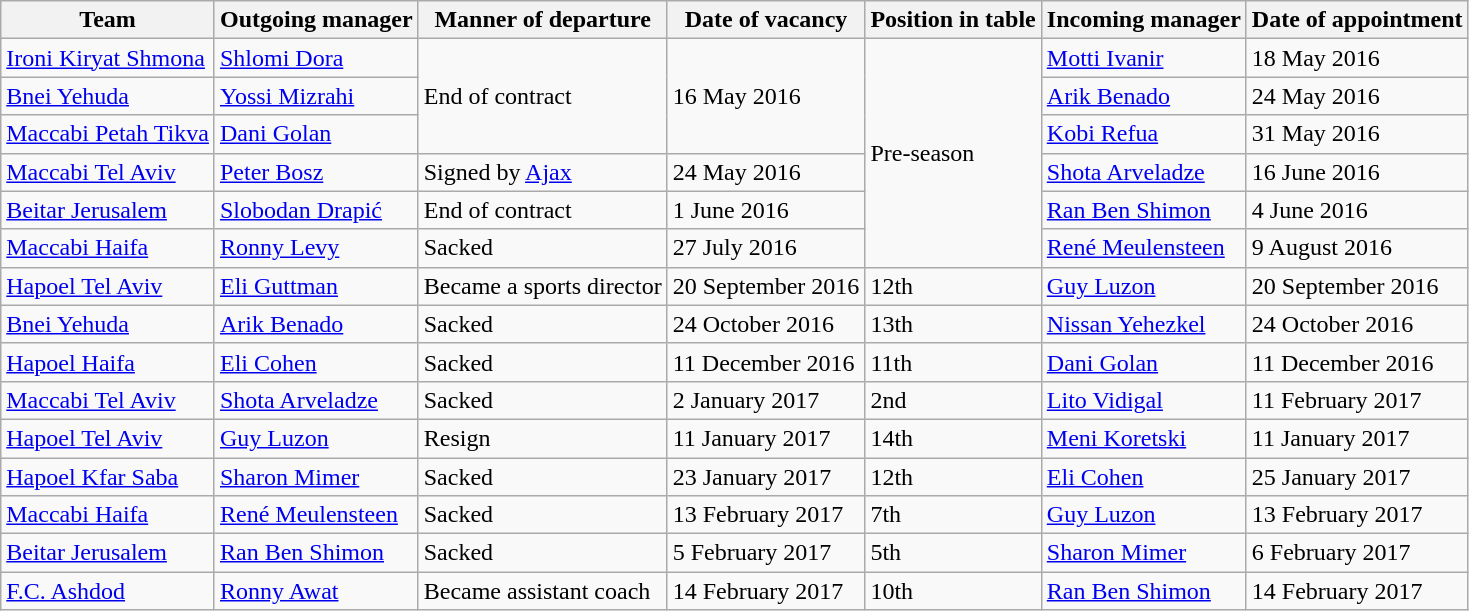<table class="wikitable sortable">
<tr>
<th>Team</th>
<th>Outgoing manager</th>
<th>Manner of departure</th>
<th>Date of vacancy</th>
<th>Position in table</th>
<th>Incoming manager</th>
<th>Date of appointment</th>
</tr>
<tr>
<td><a href='#'>Ironi Kiryat Shmona</a></td>
<td> <a href='#'>Shlomi Dora</a></td>
<td rowspan="3">End of contract</td>
<td rowspan="3">16 May 2016</td>
<td rowspan="6">Pre-season</td>
<td> <a href='#'>Motti Ivanir</a></td>
<td>18 May 2016</td>
</tr>
<tr>
<td><a href='#'>Bnei Yehuda</a></td>
<td> <a href='#'>Yossi Mizrahi</a></td>
<td> <a href='#'>Arik Benado</a></td>
<td>24 May 2016</td>
</tr>
<tr>
<td><a href='#'>Maccabi Petah Tikva</a></td>
<td> <a href='#'>Dani Golan</a></td>
<td> <a href='#'>Kobi Refua</a></td>
<td>31 May 2016</td>
</tr>
<tr>
<td><a href='#'>Maccabi Tel Aviv</a></td>
<td> <a href='#'>Peter Bosz</a></td>
<td>Signed by <a href='#'>Ajax</a></td>
<td>24 May 2016</td>
<td> <a href='#'>Shota Arveladze</a></td>
<td>16 June 2016</td>
</tr>
<tr>
<td><a href='#'>Beitar Jerusalem</a></td>
<td> <a href='#'>Slobodan Drapić</a></td>
<td>End of contract</td>
<td>1 June 2016</td>
<td> <a href='#'>Ran Ben Shimon</a></td>
<td>4 June 2016</td>
</tr>
<tr>
<td><a href='#'>Maccabi Haifa</a></td>
<td> <a href='#'>Ronny Levy</a></td>
<td>Sacked</td>
<td>27 July 2016</td>
<td> <a href='#'>René Meulensteen</a></td>
<td>9 August 2016</td>
</tr>
<tr>
<td><a href='#'>Hapoel Tel Aviv</a></td>
<td> <a href='#'>Eli Guttman</a></td>
<td>Became a sports director</td>
<td>20 September 2016</td>
<td>12th</td>
<td> <a href='#'>Guy Luzon</a></td>
<td>20 September 2016</td>
</tr>
<tr>
<td><a href='#'>Bnei Yehuda</a></td>
<td> <a href='#'>Arik Benado</a></td>
<td>Sacked</td>
<td>24 October 2016</td>
<td>13th</td>
<td> <a href='#'>Nissan Yehezkel</a></td>
<td>24 October 2016</td>
</tr>
<tr>
<td><a href='#'>Hapoel Haifa</a></td>
<td> <a href='#'>Eli Cohen</a></td>
<td>Sacked</td>
<td>11 December 2016</td>
<td>11th</td>
<td> <a href='#'>Dani Golan</a></td>
<td>11 December 2016</td>
</tr>
<tr>
<td><a href='#'>Maccabi Tel Aviv</a></td>
<td> <a href='#'>Shota Arveladze</a></td>
<td>Sacked</td>
<td>2 January 2017</td>
<td>2nd</td>
<td> <a href='#'>Lito Vidigal</a></td>
<td>11 February  2017</td>
</tr>
<tr>
<td><a href='#'>Hapoel Tel Aviv</a></td>
<td> <a href='#'>Guy Luzon</a></td>
<td>Resign</td>
<td>11 January 2017</td>
<td>14th</td>
<td> <a href='#'>Meni Koretski</a></td>
<td>11 January 2017</td>
</tr>
<tr>
<td><a href='#'>Hapoel Kfar Saba</a></td>
<td> <a href='#'>Sharon Mimer</a></td>
<td>Sacked</td>
<td>23 January 2017</td>
<td>12th</td>
<td> <a href='#'>Eli Cohen</a></td>
<td>25 January 2017</td>
</tr>
<tr>
<td><a href='#'>Maccabi Haifa</a></td>
<td> <a href='#'>René Meulensteen</a></td>
<td>Sacked</td>
<td>13 February 2017</td>
<td>7th</td>
<td> <a href='#'>Guy Luzon</a></td>
<td>13 February 2017</td>
</tr>
<tr>
<td><a href='#'>Beitar Jerusalem</a></td>
<td> <a href='#'>Ran Ben Shimon</a></td>
<td>Sacked</td>
<td>5 February 2017</td>
<td>5th</td>
<td> <a href='#'>Sharon Mimer</a></td>
<td>6 February 2017</td>
</tr>
<tr>
<td><a href='#'>F.C. Ashdod</a></td>
<td> <a href='#'>Ronny Awat</a></td>
<td>Became assistant coach</td>
<td>14 February 2017</td>
<td>10th</td>
<td> <a href='#'>Ran Ben Shimon</a></td>
<td>14 February 2017</td>
</tr>
</table>
